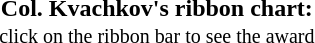<table class="simple" align="right" style="margin-left:0.5em; text-align:center">
<tr>
<td></td>
</tr>
<tr>
<td><strong>Col. Kvachkov's ribbon chart:</strong><br><small>click on the ribbon bar to see the award</small></td>
</tr>
<tr>
<td>   </td>
</tr>
<tr>
<td>   </td>
</tr>
<tr>
<td>   </td>
</tr>
<tr>
<td>   </td>
</tr>
<tr>
<td> </td>
</tr>
</table>
